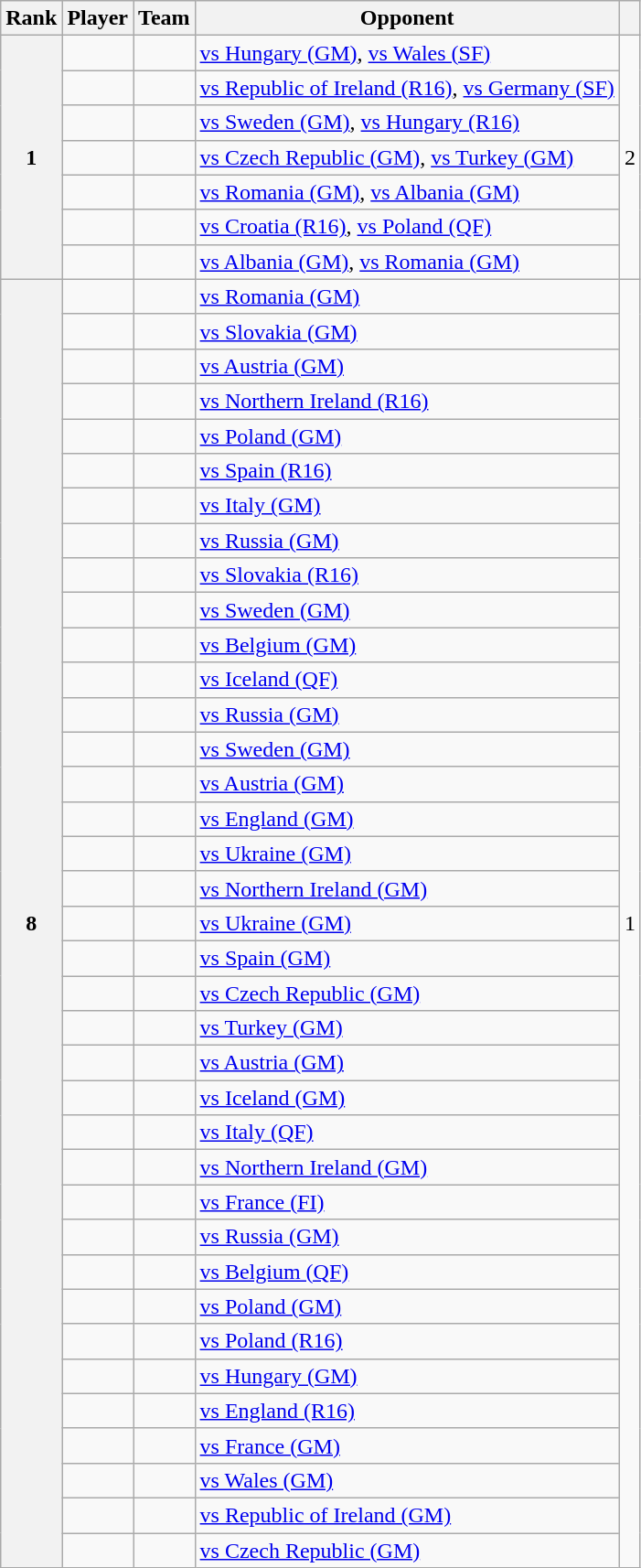<table class="wikitable sortable">
<tr>
<th>Rank</th>
<th>Player</th>
<th>Team</th>
<th class="unsortable">Opponent</th>
<th></th>
</tr>
<tr>
<th rowspan="7">1 </th>
<td></td>
<td></td>
<td><a href='#'>vs Hungary (GM)</a>, <a href='#'>vs Wales (SF)</a></td>
<td rowspan="7" align="center">2</td>
</tr>
<tr>
<td></td>
<td></td>
<td><a href='#'>vs Republic of Ireland (R16)</a>, <a href='#'>vs Germany (SF)</a></td>
</tr>
<tr>
<td></td>
<td></td>
<td><a href='#'>vs Sweden (GM)</a>, <a href='#'>vs Hungary (R16)</a></td>
</tr>
<tr>
<td></td>
<td></td>
<td><a href='#'>vs Czech Republic (GM)</a>, <a href='#'>vs Turkey (GM)</a></td>
</tr>
<tr>
<td></td>
<td></td>
<td><a href='#'>vs Romania (GM)</a>, <a href='#'>vs Albania (GM)</a></td>
</tr>
<tr>
<td></td>
<td></td>
<td><a href='#'>vs Croatia (R16)</a>, <a href='#'>vs Poland (QF)</a></td>
</tr>
<tr>
<td></td>
<td></td>
<td><a href='#'>vs Albania (GM)</a>, <a href='#'>vs Romania (GM)</a></td>
</tr>
<tr>
<th rowspan="37">8</th>
<td></td>
<td></td>
<td><a href='#'>vs Romania (GM)</a></td>
<td rowspan="37" align="center">1</td>
</tr>
<tr>
<td></td>
<td></td>
<td><a href='#'>vs Slovakia (GM)</a></td>
</tr>
<tr>
<td></td>
<td></td>
<td><a href='#'>vs Austria (GM)</a></td>
</tr>
<tr>
<td></td>
<td></td>
<td><a href='#'>vs Northern Ireland (R16)</a></td>
</tr>
<tr>
<td></td>
<td></td>
<td><a href='#'>vs Poland (GM)</a></td>
</tr>
<tr>
<td></td>
<td></td>
<td><a href='#'>vs Spain (R16)</a></td>
</tr>
<tr>
<td></td>
<td></td>
<td><a href='#'>vs Italy (GM)</a></td>
</tr>
<tr>
<td></td>
<td></td>
<td><a href='#'>vs Russia (GM)</a></td>
</tr>
<tr>
<td></td>
<td></td>
<td><a href='#'>vs Slovakia (R16)</a></td>
</tr>
<tr>
<td></td>
<td></td>
<td><a href='#'>vs Sweden (GM)</a></td>
</tr>
<tr>
<td></td>
<td></td>
<td><a href='#'>vs Belgium (GM)</a></td>
</tr>
<tr>
<td></td>
<td></td>
<td><a href='#'>vs Iceland (QF)</a></td>
</tr>
<tr>
<td></td>
<td></td>
<td><a href='#'>vs Russia (GM)</a></td>
</tr>
<tr>
<td></td>
<td></td>
<td><a href='#'>vs Sweden (GM)</a></td>
</tr>
<tr>
<td></td>
<td></td>
<td><a href='#'>vs Austria (GM)</a></td>
</tr>
<tr>
<td></td>
<td></td>
<td><a href='#'>vs England (GM)</a></td>
</tr>
<tr>
<td></td>
<td></td>
<td><a href='#'>vs Ukraine (GM)</a></td>
</tr>
<tr>
<td></td>
<td></td>
<td><a href='#'>vs Northern Ireland (GM)</a></td>
</tr>
<tr>
<td></td>
<td></td>
<td><a href='#'>vs Ukraine (GM)</a></td>
</tr>
<tr>
<td></td>
<td></td>
<td><a href='#'>vs Spain (GM)</a></td>
</tr>
<tr>
<td></td>
<td></td>
<td><a href='#'>vs Czech Republic (GM)</a></td>
</tr>
<tr>
<td></td>
<td></td>
<td><a href='#'>vs Turkey (GM)</a></td>
</tr>
<tr>
<td></td>
<td></td>
<td><a href='#'>vs Austria (GM)</a></td>
</tr>
<tr>
<td></td>
<td></td>
<td><a href='#'>vs Iceland (GM)</a></td>
</tr>
<tr>
<td></td>
<td></td>
<td><a href='#'>vs Italy (QF)</a></td>
</tr>
<tr>
<td></td>
<td></td>
<td><a href='#'>vs Northern Ireland (GM)</a></td>
</tr>
<tr>
<td></td>
<td></td>
<td><a href='#'>vs France (FI)</a></td>
</tr>
<tr>
<td></td>
<td></td>
<td><a href='#'>vs Russia (GM)</a></td>
</tr>
<tr>
<td></td>
<td></td>
<td><a href='#'>vs Belgium (QF)</a></td>
</tr>
<tr>
<td></td>
<td></td>
<td><a href='#'>vs Poland (GM)</a></td>
</tr>
<tr>
<td></td>
<td></td>
<td><a href='#'>vs Poland (R16)</a></td>
</tr>
<tr>
<td></td>
<td></td>
<td><a href='#'>vs Hungary (GM)</a></td>
</tr>
<tr>
<td></td>
<td></td>
<td><a href='#'>vs England (R16)</a></td>
</tr>
<tr>
<td></td>
<td></td>
<td><a href='#'>vs France (GM)</a></td>
</tr>
<tr>
<td></td>
<td></td>
<td><a href='#'>vs Wales (GM)</a></td>
</tr>
<tr>
<td></td>
<td></td>
<td><a href='#'>vs Republic of Ireland (GM)</a></td>
</tr>
<tr>
<td></td>
<td></td>
<td><a href='#'>vs Czech Republic (GM)</a></td>
</tr>
</table>
